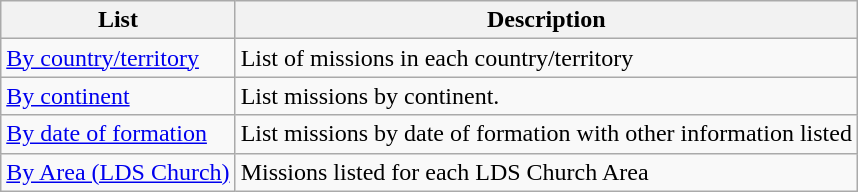<table class="wikitable">
<tr>
<th>List</th>
<th>Description</th>
</tr>
<tr>
<td><a href='#'>By country/territory</a></td>
<td>List of missions in each country/territory</td>
</tr>
<tr>
<td><a href='#'>By continent</a></td>
<td>List missions by continent.</td>
</tr>
<tr>
<td><a href='#'>By date of formation</a></td>
<td>List missions by date of formation with other information listed</td>
</tr>
<tr>
<td><a href='#'>By Area (LDS Church)</a></td>
<td>Missions listed for each LDS Church Area</td>
</tr>
</table>
